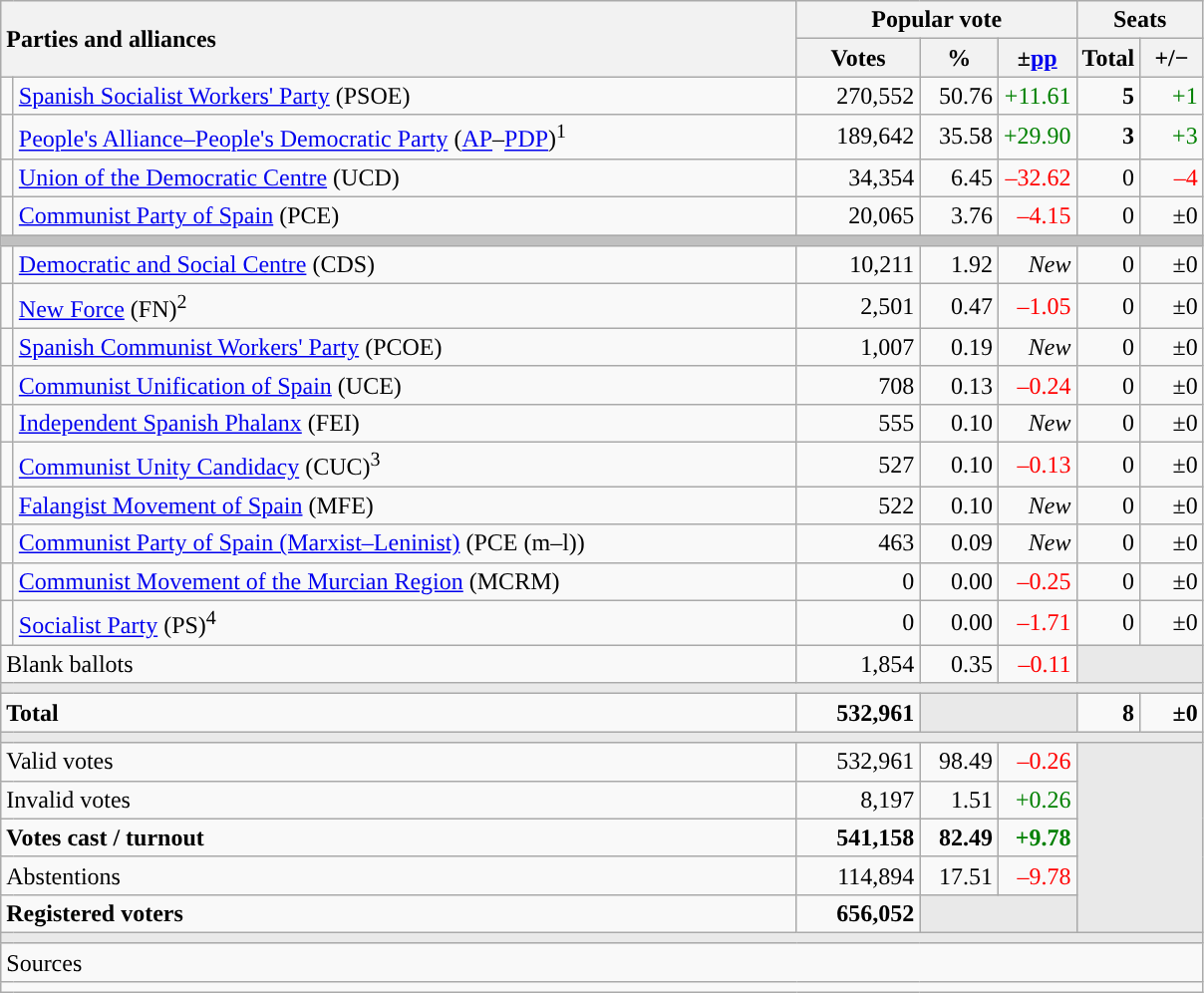<table class="wikitable" style="text-align:right;">
<tr>
<th style="text-align:left;" rowspan="2" colspan="2" width="525">Parties and alliances</th>
<th colspan="3">Popular vote</th>
<th colspan="2">Seats</th>
</tr>
<tr>
<th width="75">Votes</th>
<th width="45">%</th>
<th width="45">±<a href='#'>pp</a></th>
<th width="35">Total</th>
<th width="35">+/−</th>
</tr>
<tr>
<td width="1" style="color:inherit;background:"></td>
<td align="left"><a href='#'>Spanish Socialist Workers' Party</a> (PSOE)</td>
<td>270,552</td>
<td>50.76</td>
<td style="color:green;">+11.61</td>
<td><strong>5</strong></td>
<td style="color:green;">+1</td>
</tr>
<tr>
<td style="color:inherit;background:"></td>
<td align="left"><a href='#'>People's Alliance–People's Democratic Party</a> (<a href='#'>AP</a>–<a href='#'>PDP</a>)<sup>1</sup></td>
<td>189,642</td>
<td>35.58</td>
<td style="color:green;">+29.90</td>
<td><strong>3</strong></td>
<td style="color:green;">+3</td>
</tr>
<tr>
<td style="color:inherit;background:"></td>
<td align="left"><a href='#'>Union of the Democratic Centre</a> (UCD)</td>
<td>34,354</td>
<td>6.45</td>
<td style="color:red;">–32.62</td>
<td>0</td>
<td style="color:red;">–4</td>
</tr>
<tr>
<td style="color:inherit;background:"></td>
<td align="left"><a href='#'>Communist Party of Spain</a> (PCE)</td>
<td>20,065</td>
<td>3.76</td>
<td style="color:red;">–4.15</td>
<td>0</td>
<td>±0</td>
</tr>
<tr>
<td colspan="7" bgcolor="#C0C0C0"></td>
</tr>
<tr>
<td style="color:inherit;background:"></td>
<td align="left"><a href='#'>Democratic and Social Centre</a> (CDS)</td>
<td>10,211</td>
<td>1.92</td>
<td><em>New</em></td>
<td>0</td>
<td>±0</td>
</tr>
<tr>
<td style="color:inherit;background:"></td>
<td align="left"><a href='#'>New Force</a> (FN)<sup>2</sup></td>
<td>2,501</td>
<td>0.47</td>
<td style="color:red;">–1.05</td>
<td>0</td>
<td>±0</td>
</tr>
<tr>
<td style="color:inherit;background:"></td>
<td align="left"><a href='#'>Spanish Communist Workers' Party</a> (PCOE)</td>
<td>1,007</td>
<td>0.19</td>
<td><em>New</em></td>
<td>0</td>
<td>±0</td>
</tr>
<tr>
<td style="color:inherit;background:"></td>
<td align="left"><a href='#'>Communist Unification of Spain</a> (UCE)</td>
<td>708</td>
<td>0.13</td>
<td style="color:red;">–0.24</td>
<td>0</td>
<td>±0</td>
</tr>
<tr>
<td style="color:inherit;background:"></td>
<td align="left"><a href='#'>Independent Spanish Phalanx</a> (FEI)</td>
<td>555</td>
<td>0.10</td>
<td><em>New</em></td>
<td>0</td>
<td>±0</td>
</tr>
<tr>
<td style="color:inherit;background:"></td>
<td align="left"><a href='#'>Communist Unity Candidacy</a> (CUC)<sup>3</sup></td>
<td>527</td>
<td>0.10</td>
<td style="color:red;">–0.13</td>
<td>0</td>
<td>±0</td>
</tr>
<tr>
<td style="color:inherit;background:"></td>
<td align="left"><a href='#'>Falangist Movement of Spain</a> (MFE)</td>
<td>522</td>
<td>0.10</td>
<td><em>New</em></td>
<td>0</td>
<td>±0</td>
</tr>
<tr>
<td style="color:inherit;background:"></td>
<td align="left"><a href='#'>Communist Party of Spain (Marxist–Leninist)</a> (PCE (m–l))</td>
<td>463</td>
<td>0.09</td>
<td><em>New</em></td>
<td>0</td>
<td>±0</td>
</tr>
<tr>
<td style="color:inherit;background:"></td>
<td align="left"><a href='#'>Communist Movement of the Murcian Region</a> (MCRM)</td>
<td>0</td>
<td>0.00</td>
<td style="color:red;">–0.25</td>
<td>0</td>
<td>±0</td>
</tr>
<tr>
<td style="color:inherit;background:"></td>
<td align="left"><a href='#'>Socialist Party</a> (PS)<sup>4</sup></td>
<td>0</td>
<td>0.00</td>
<td style="color:red;">–1.71</td>
<td>0</td>
<td>±0</td>
</tr>
<tr>
<td align="left" colspan="2">Blank ballots</td>
<td>1,854</td>
<td>0.35</td>
<td style="color:red;">–0.11</td>
<td bgcolor="#E9E9E9" colspan="2"></td>
</tr>
<tr>
<td colspan="7" bgcolor="#E9E9E9"></td>
</tr>
<tr style="font-weight:bold;">
<td align="left" colspan="2">Total</td>
<td>532,961</td>
<td bgcolor="#E9E9E9" colspan="2"></td>
<td>8</td>
<td>±0</td>
</tr>
<tr>
<td colspan="7" bgcolor="#E9E9E9"></td>
</tr>
<tr>
<td align="left" colspan="2">Valid votes</td>
<td>532,961</td>
<td>98.49</td>
<td style="color:red;">–0.26</td>
<td bgcolor="#E9E9E9" colspan="2" rowspan="5"></td>
</tr>
<tr>
<td align="left" colspan="2">Invalid votes</td>
<td>8,197</td>
<td>1.51</td>
<td style="color:green;">+0.26</td>
</tr>
<tr style="font-weight:bold;">
<td align="left" colspan="2">Votes cast / turnout</td>
<td>541,158</td>
<td>82.49</td>
<td style="color:green;">+9.78</td>
</tr>
<tr>
<td align="left" colspan="2">Abstentions</td>
<td>114,894</td>
<td>17.51</td>
<td style="color:red;">–9.78</td>
</tr>
<tr style="font-weight:bold;">
<td align="left" colspan="2">Registered voters</td>
<td>656,052</td>
<td bgcolor="#E9E9E9" colspan="2"></td>
</tr>
<tr>
<td colspan="7" bgcolor="#E9E9E9"></td>
</tr>
<tr>
<td align="left" colspan="7">Sources</td>
</tr>
<tr>
<td colspan="7" style="text-align:left; max-width:790px;"></td>
</tr>
</table>
